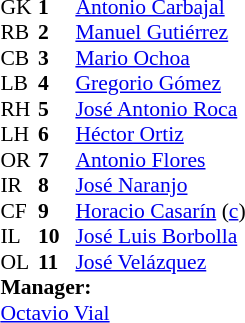<table cellspacing="0" cellpadding="0" style="font-size:90%; margin:auto;">
<tr>
<th width=25></th>
<th width=25></th>
</tr>
<tr>
<td>GK</td>
<td><strong>1</strong></td>
<td><a href='#'>Antonio Carbajal</a></td>
</tr>
<tr>
<td>RB</td>
<td><strong>2</strong></td>
<td><a href='#'>Manuel Gutiérrez</a></td>
</tr>
<tr>
<td>CB</td>
<td><strong>3</strong></td>
<td><a href='#'>Mario Ochoa</a></td>
</tr>
<tr>
<td>LB</td>
<td><strong>4</strong></td>
<td><a href='#'>Gregorio Gómez</a></td>
</tr>
<tr>
<td>RH</td>
<td><strong>5</strong></td>
<td><a href='#'>José Antonio Roca</a></td>
</tr>
<tr>
<td>LH</td>
<td><strong>6</strong></td>
<td><a href='#'>Héctor Ortiz</a></td>
</tr>
<tr>
<td>OR</td>
<td><strong>7</strong></td>
<td><a href='#'>Antonio Flores</a></td>
</tr>
<tr>
<td>IR</td>
<td><strong>8</strong></td>
<td><a href='#'>José Naranjo</a></td>
</tr>
<tr>
<td>CF</td>
<td><strong>9</strong></td>
<td><a href='#'>Horacio Casarín</a> (<a href='#'>c</a>)</td>
</tr>
<tr>
<td>IL</td>
<td><strong>10</strong></td>
<td><a href='#'>José Luis Borbolla</a></td>
</tr>
<tr>
<td>OL</td>
<td><strong>11</strong></td>
<td><a href='#'>José Velázquez</a></td>
</tr>
<tr>
<td colspan=3><strong>Manager:</strong></td>
</tr>
<tr>
<td colspan=4><a href='#'>Octavio Vial</a></td>
</tr>
</table>
